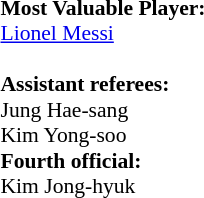<table width=100% style="font-size: 90%">
<tr>
<td><br><strong>Most Valuable Player:</strong>
<br> <a href='#'>Lionel Messi</a><br>
<br><strong>Assistant referees:</strong>
<br>Jung Hae-sang
<br>Kim Yong-soo<br>
<strong>Fourth official:</strong>
<br>Kim Jong-hyuk</td>
</tr>
</table>
